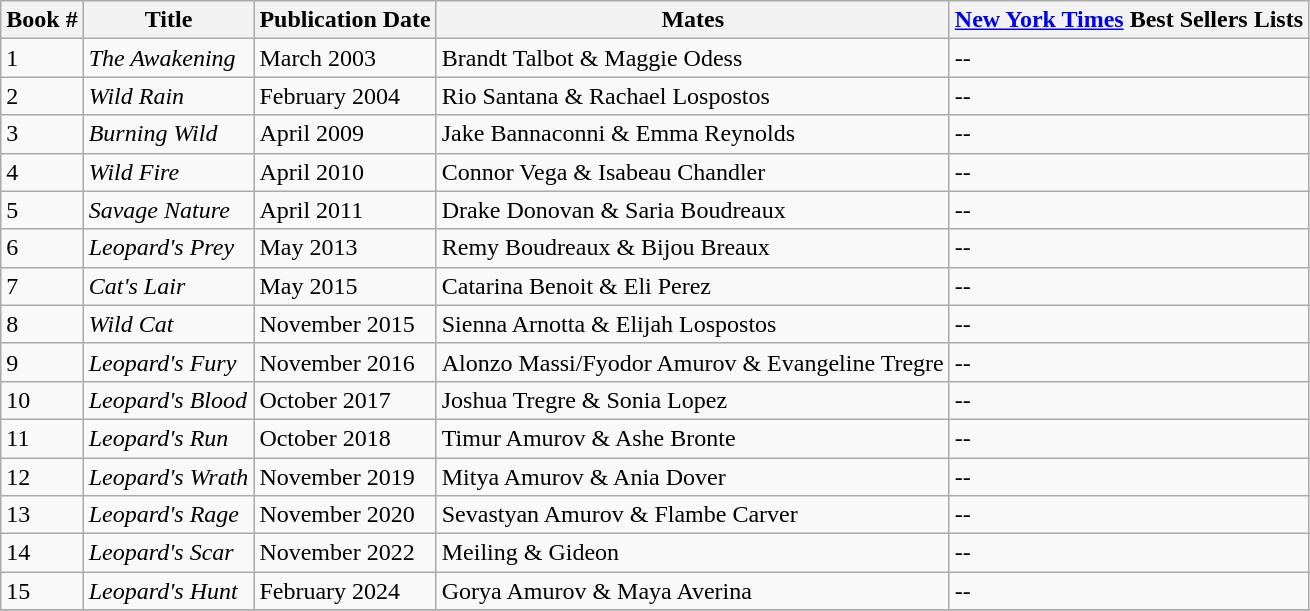<table class="wikitable sortable mw-collapsible">
<tr>
<th>Book #</th>
<th>Title</th>
<th>Publication Date</th>
<th>Mates</th>
<th><a href='#'>New York Times</a> Best Sellers Lists</th>
</tr>
<tr>
<td>1</td>
<td><em>The Awakening</em></td>
<td>March 2003</td>
<td>Brandt Talbot & Maggie Odess</td>
<td>--</td>
</tr>
<tr>
<td>2</td>
<td><em>Wild Rain</em></td>
<td>February 2004</td>
<td>Rio Santana & Rachael Lospostos</td>
<td>--</td>
</tr>
<tr>
<td>3</td>
<td><em>Burning Wild</em></td>
<td>April 2009</td>
<td>Jake Bannaconni & Emma Reynolds</td>
<td>--</td>
</tr>
<tr>
<td>4</td>
<td><em>Wild Fire</em></td>
<td>April 2010</td>
<td>Connor Vega & Isabeau Chandler</td>
<td>--</td>
</tr>
<tr>
<td>5</td>
<td><em>Savage Nature</em></td>
<td>April 2011</td>
<td>Drake Donovan & Saria Boudreaux</td>
<td>--</td>
</tr>
<tr>
<td>6</td>
<td><em>Leopard's Prey</em></td>
<td>May 2013</td>
<td>Remy Boudreaux & Bijou Breaux</td>
<td>--</td>
</tr>
<tr>
<td>7</td>
<td><em>Cat's Lair</em></td>
<td>May 2015</td>
<td>Catarina Benoit & Eli Perez</td>
<td>--</td>
</tr>
<tr>
<td>8</td>
<td><em>Wild Cat</em></td>
<td>November 2015</td>
<td>Sienna Arnotta & Elijah Lospostos</td>
<td>--</td>
</tr>
<tr>
<td>9</td>
<td><em>Leopard's Fury</em></td>
<td>November 2016</td>
<td>Alonzo Massi/Fyodor Amurov & Evangeline Tregre</td>
<td>--</td>
</tr>
<tr>
<td>10</td>
<td><em>Leopard's Blood</em></td>
<td>October 2017</td>
<td>Joshua Tregre & Sonia Lopez</td>
<td>--</td>
</tr>
<tr>
<td>11</td>
<td><em>Leopard's Run</em></td>
<td>October 2018</td>
<td>Timur Amurov & Ashe Bronte</td>
<td>--</td>
</tr>
<tr>
<td>12</td>
<td><em>Leopard's Wrath</em></td>
<td>November 2019</td>
<td>Mitya Amurov & Ania Dover</td>
<td>--</td>
</tr>
<tr>
<td>13</td>
<td><em>Leopard's Rage</em></td>
<td>November 2020</td>
<td>Sevastyan Amurov & Flambe Carver</td>
<td>--</td>
</tr>
<tr>
<td>14</td>
<td><em>Leopard's Scar</em></td>
<td>November 2022 </td>
<td>Meiling & Gideon</td>
<td>--</td>
</tr>
<tr>
<td>15</td>
<td><em>Leopard's Hunt</em></td>
<td>February 2024</td>
<td>Gorya Amurov & Maya Averina</td>
<td>--</td>
</tr>
<tr>
</tr>
</table>
